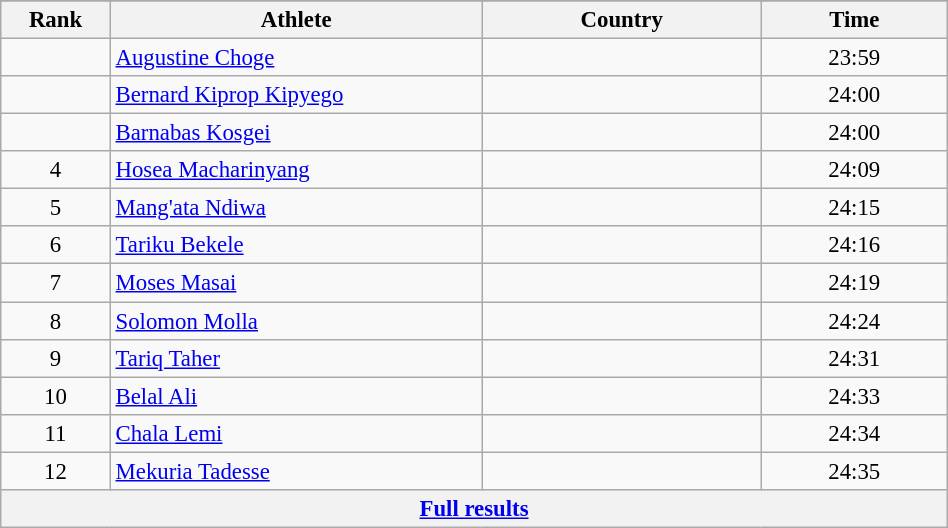<table class="wikitable sortable" style=" text-align:center; font-size:95%;" width="50%">
<tr>
</tr>
<tr>
<th width=5%>Rank</th>
<th width=20%>Athlete</th>
<th width=15%>Country</th>
<th width=10%>Time</th>
</tr>
<tr>
<td align=center></td>
<td align=left><a href='#'>Augustine Choge</a></td>
<td align=left></td>
<td>23:59</td>
</tr>
<tr>
<td align=center></td>
<td align=left><a href='#'>Bernard Kiprop Kipyego</a></td>
<td align=left></td>
<td>24:00</td>
</tr>
<tr>
<td align=center></td>
<td align=left><a href='#'>Barnabas Kosgei</a></td>
<td align=left></td>
<td>24:00</td>
</tr>
<tr>
<td align=center>4</td>
<td align=left><a href='#'>Hosea Macharinyang</a></td>
<td align=left></td>
<td>24:09</td>
</tr>
<tr>
<td align=center>5</td>
<td align=left><a href='#'>Mang'ata Ndiwa</a></td>
<td align=left></td>
<td>24:15</td>
</tr>
<tr>
<td align=center>6</td>
<td align=left><a href='#'>Tariku Bekele</a></td>
<td align=left></td>
<td>24:16</td>
</tr>
<tr>
<td align=center>7</td>
<td align=left><a href='#'>Moses Masai</a></td>
<td align=left></td>
<td>24:19</td>
</tr>
<tr>
<td align=center>8</td>
<td align=left><a href='#'>Solomon Molla</a></td>
<td align=left></td>
<td>24:24</td>
</tr>
<tr>
<td align=center>9</td>
<td align=left><a href='#'>Tariq Taher</a></td>
<td align=left></td>
<td>24:31</td>
</tr>
<tr>
<td align=center>10</td>
<td align=left><a href='#'>Belal Ali</a></td>
<td align=left></td>
<td>24:33</td>
</tr>
<tr>
<td align=center>11</td>
<td align=left><a href='#'>Chala Lemi</a></td>
<td align=left></td>
<td>24:34</td>
</tr>
<tr>
<td align=center>12</td>
<td align=left><a href='#'>Mekuria Tadesse</a></td>
<td align=left></td>
<td>24:35</td>
</tr>
<tr class="sortbottom">
<th colspan=4 align=center><a href='#'>Full results</a></th>
</tr>
</table>
